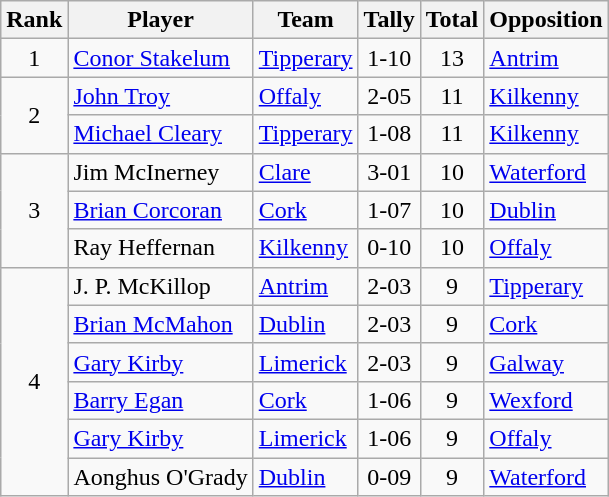<table class="wikitable">
<tr>
<th>Rank</th>
<th>Player</th>
<th>Team</th>
<th>Tally</th>
<th>Total</th>
<th>Opposition</th>
</tr>
<tr>
<td rowspan=1 align=center>1</td>
<td><a href='#'>Conor Stakelum</a></td>
<td><a href='#'>Tipperary</a></td>
<td align=center>1-10</td>
<td align=center>13</td>
<td><a href='#'>Antrim</a></td>
</tr>
<tr>
<td rowspan=2 align=center>2</td>
<td><a href='#'>John Troy</a></td>
<td><a href='#'>Offaly</a></td>
<td align=center>2-05</td>
<td align=center>11</td>
<td><a href='#'>Kilkenny</a></td>
</tr>
<tr>
<td><a href='#'>Michael Cleary</a></td>
<td><a href='#'>Tipperary</a></td>
<td align=center>1-08</td>
<td align=center>11</td>
<td><a href='#'>Kilkenny</a></td>
</tr>
<tr>
<td rowspan=3 align=center>3</td>
<td>Jim McInerney</td>
<td><a href='#'>Clare</a></td>
<td align=center>3-01</td>
<td align=center>10</td>
<td><a href='#'>Waterford</a></td>
</tr>
<tr>
<td><a href='#'>Brian Corcoran</a></td>
<td><a href='#'>Cork</a></td>
<td align=center>1-07</td>
<td align=center>10</td>
<td><a href='#'>Dublin</a></td>
</tr>
<tr>
<td>Ray Heffernan</td>
<td><a href='#'>Kilkenny</a></td>
<td align=center>0-10</td>
<td align=center>10</td>
<td><a href='#'>Offaly</a></td>
</tr>
<tr>
<td rowspan=6 align=center>4</td>
<td>J. P. McKillop</td>
<td><a href='#'>Antrim</a></td>
<td align=center>2-03</td>
<td align=center>9</td>
<td><a href='#'>Tipperary</a></td>
</tr>
<tr>
<td><a href='#'>Brian McMahon</a></td>
<td><a href='#'>Dublin</a></td>
<td align=center>2-03</td>
<td align=center>9</td>
<td><a href='#'>Cork</a></td>
</tr>
<tr>
<td><a href='#'>Gary Kirby</a></td>
<td><a href='#'>Limerick</a></td>
<td align=center>2-03</td>
<td align=center>9</td>
<td><a href='#'>Galway</a></td>
</tr>
<tr>
<td><a href='#'>Barry Egan</a></td>
<td><a href='#'>Cork</a></td>
<td align=center>1-06</td>
<td align=center>9</td>
<td><a href='#'>Wexford</a></td>
</tr>
<tr>
<td><a href='#'>Gary Kirby</a></td>
<td><a href='#'>Limerick</a></td>
<td align=center>1-06</td>
<td align=center>9</td>
<td><a href='#'>Offaly</a></td>
</tr>
<tr>
<td>Aonghus O'Grady</td>
<td><a href='#'>Dublin</a></td>
<td align=center>0-09</td>
<td align=center>9</td>
<td><a href='#'>Waterford</a></td>
</tr>
</table>
